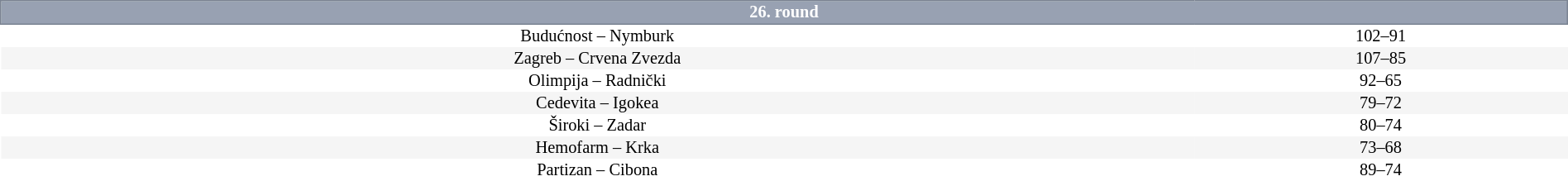<table border=0 cellspacing=0 cellpadding=1em style="font-size: 85%; border-collapse: collapse; width:100%">
<tr>
<td colspan=5 bgcolor=#98A1B2 style="border:1px solid #7A8392; text-align:center; color:#FFFFFF;"><strong>26. round</strong></td>
</tr>
<tr align=center bgcolor=#FFFFFF>
<td>Budućnost – Nymburk</td>
<td>102–91</td>
</tr>
<tr align=center bgcolor=#f5f5f5>
<td>Zagreb – Crvena Zvezda</td>
<td>107–85</td>
</tr>
<tr align=center bgcolor=#FFFFFF>
<td>Olimpija – Radnički</td>
<td>92–65</td>
</tr>
<tr align=center bgcolor=#f5f5f5>
<td>Cedevita – Igokea</td>
<td>79–72</td>
</tr>
<tr align=center bgcolor=#FFFFFF>
<td>Široki – Zadar</td>
<td>80–74</td>
</tr>
<tr align=center bgcolor=#f5f5f5>
<td>Hemofarm – Krka</td>
<td>73–68</td>
</tr>
<tr align=center bgcolor=#FFFFFF>
<td>Partizan – Cibona</td>
<td>89–74</td>
</tr>
</table>
